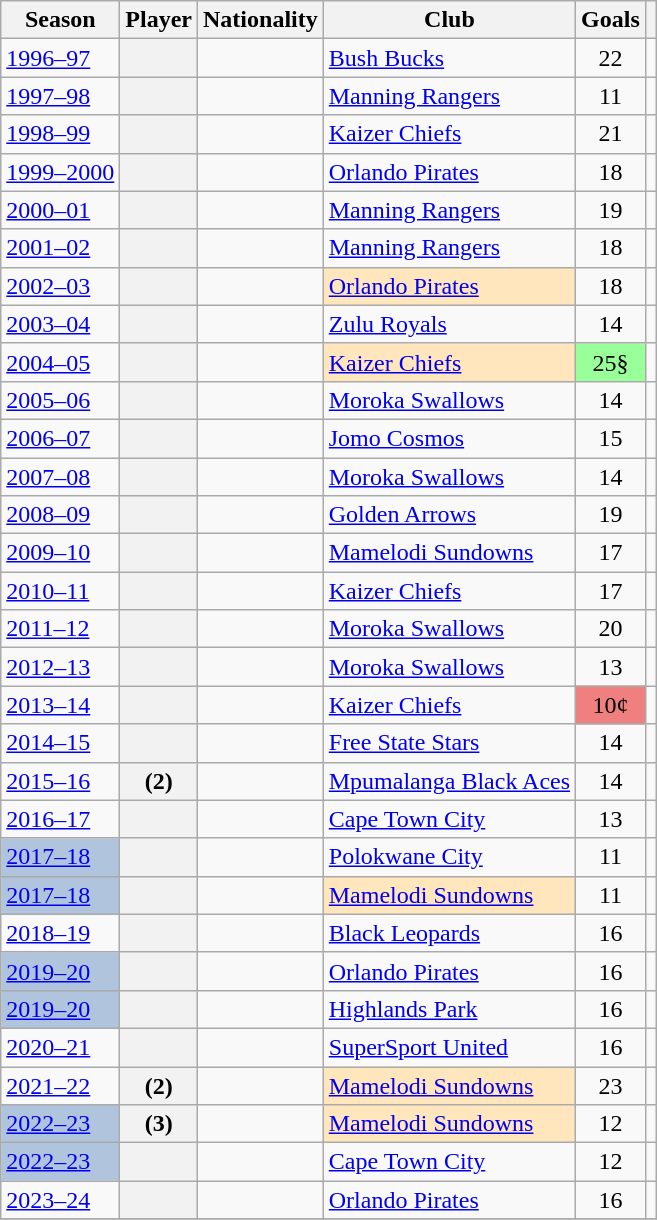<table class="wikitable sortable plainrowheaders">
<tr>
<th scope="col">Season</th>
<th scope="col">Player</th>
<th scope="col">Nationality</th>
<th scope="col">Club</th>
<th scope="col">Goals</th>
<th scope="col" class="unsortable"></th>
</tr>
<tr>
<td><a href='#'>1996–97</a></td>
<th scope="row"></th>
<td></td>
<td><a href='#'>Bush Bucks</a></td>
<td style="text-align:center">22</td>
<td style="text-align:center"></td>
</tr>
<tr>
<td><a href='#'>1997–98</a></td>
<th scope="row"></th>
<td></td>
<td><a href='#'>Manning Rangers</a></td>
<td style="text-align:center">11</td>
<td style="text-align:center"></td>
</tr>
<tr>
<td><a href='#'>1998–99</a></td>
<th scope="row"></th>
<td></td>
<td><a href='#'>Kaizer Chiefs</a></td>
<td style="text-align:center">21</td>
<td style="text-align:center"></td>
</tr>
<tr>
<td><a href='#'>1999–2000</a></td>
<th scope="row"></th>
<td></td>
<td><a href='#'>Orlando Pirates</a></td>
<td style="text-align:center">18</td>
<td style="text-align:center"></td>
</tr>
<tr>
<td><a href='#'>2000–01</a></td>
<th scope="row"></th>
<td></td>
<td><a href='#'>Manning Rangers</a></td>
<td style="text-align:center">19</td>
<td style="text-align:center"></td>
</tr>
<tr>
<td><a href='#'>2001–02</a></td>
<th scope="row"></th>
<td></td>
<td><a href='#'>Manning Rangers</a></td>
<td style="text-align:center">18</td>
<td style="text-align:center"></td>
</tr>
<tr>
<td><a href='#'>2002–03</a></td>
<th scope="row"></th>
<td></td>
<td scope="row" style="background:#FFE6BD"><a href='#'>Orlando Pirates</a></td>
<td style="text-align:center">18</td>
<td style="text-align:center"></td>
</tr>
<tr>
<td><a href='#'>2003–04</a></td>
<th scope="row"></th>
<td></td>
<td><a href='#'>Zulu Royals</a></td>
<td style="text-align:center">14</td>
<td style="text-align:center"></td>
</tr>
<tr>
<td><a href='#'>2004–05</a></td>
<th scope="row"></th>
<td></td>
<td scope="row" style="background:#FFE6BD"><a href='#'>Kaizer Chiefs</a></td>
<td scope="row" style="text-align:center; background:#9F9">25§</td>
<td style="text-align:center"></td>
</tr>
<tr>
<td><a href='#'>2005–06</a></td>
<th scope="row"></th>
<td></td>
<td><a href='#'>Moroka Swallows</a></td>
<td style="text-align:center">14</td>
<td style="text-align:center"></td>
</tr>
<tr>
<td><a href='#'>2006–07</a></td>
<th scope="row"></th>
<td></td>
<td><a href='#'>Jomo Cosmos</a></td>
<td style="text-align:center">15</td>
<td style="text-align:center"></td>
</tr>
<tr>
<td><a href='#'>2007–08</a></td>
<th scope="row"></th>
<td></td>
<td><a href='#'>Moroka Swallows</a></td>
<td style="text-align:center">14</td>
<td style="text-align:center"></td>
</tr>
<tr>
<td><a href='#'>2008–09</a></td>
<th scope="row"></th>
<td></td>
<td><a href='#'>Golden Arrows</a></td>
<td style="text-align:center">19</td>
<td style="text-align:center"></td>
</tr>
<tr>
<td><a href='#'>2009–10</a></td>
<th scope="row"></th>
<td></td>
<td><a href='#'>Mamelodi Sundowns</a></td>
<td style="text-align:center">17</td>
<td style="text-align:center"></td>
</tr>
<tr>
<td><a href='#'>2010–11</a></td>
<th scope="row"></th>
<td></td>
<td><a href='#'>Kaizer Chiefs</a></td>
<td style="text-align:center">17</td>
<td style="text-align:center"></td>
</tr>
<tr>
<td><a href='#'>2011–12</a></td>
<th scope="row"></th>
<td></td>
<td><a href='#'>Moroka Swallows</a></td>
<td style="text-align:center">20</td>
<td style="text-align:center"></td>
</tr>
<tr>
<td><a href='#'>2012–13</a></td>
<th scope="row"></th>
<td></td>
<td><a href='#'>Moroka Swallows</a></td>
<td style="text-align:center">13</td>
<td style="text-align:center"></td>
</tr>
<tr>
<td><a href='#'>2013–14</a></td>
<th scope="row"></th>
<td></td>
<td><a href='#'>Kaizer Chiefs</a></td>
<td scope="row" style="text-align:center; background:#F08080">10¢</td>
<td style="text-align:center"></td>
</tr>
<tr>
<td><a href='#'>2014–15</a></td>
<th scope="row"></th>
<td></td>
<td><a href='#'>Free State Stars</a></td>
<td style="text-align:center">14</td>
<td style="text-align:center"></td>
</tr>
<tr>
<td><a href='#'>2015–16</a></td>
<th scope="row"> (2)</th>
<td></td>
<td><a href='#'>Mpumalanga Black Aces</a></td>
<td style="text-align:center">14</td>
<td style="text-align:center"></td>
</tr>
<tr>
<td><a href='#'>2016–17</a></td>
<th scope="row"></th>
<td></td>
<td><a href='#'>Cape Town City</a></td>
<td style="text-align:center">13</td>
<td style="text-align:center"></td>
</tr>
<tr>
<td bgcolor="#B0C4DE"><a href='#'>2017–18</a></td>
<th scope="row"></th>
<td></td>
<td><a href='#'>Polokwane City</a></td>
<td style="text-align:center">11</td>
<td style="text-align:center"></td>
</tr>
<tr>
<td bgcolor="#B0C4DE"><a href='#'>2017–18</a></td>
<th scope="row"></th>
<td></td>
<td scope="row" style="background:#FFE6BD"><a href='#'>Mamelodi Sundowns</a></td>
<td style="text-align:center">11</td>
<td style="text-align:center"></td>
</tr>
<tr>
<td><a href='#'>2018–19</a></td>
<th scope="row"></th>
<td></td>
<td><a href='#'>Black Leopards</a></td>
<td style="text-align:center">16</td>
<td style="text-align:center"></td>
</tr>
<tr>
<td bgcolor="#B0C4DE"><a href='#'>2019–20</a></td>
<th scope="row"></th>
<td></td>
<td><a href='#'>Orlando Pirates</a></td>
<td style="text-align:center">16</td>
<td style="text-align:center"></td>
</tr>
<tr>
<td bgcolor="#B0C4DE"><a href='#'>2019–20</a></td>
<th scope="row"></th>
<td></td>
<td><a href='#'>Highlands Park</a></td>
<td style="text-align:center">16</td>
<td style="text-align:center"></td>
</tr>
<tr>
<td><a href='#'>2020–21</a></td>
<th scope="row"></th>
<td></td>
<td><a href='#'>SuperSport United</a></td>
<td style="text-align:center">16</td>
<td style="text-align:center"></td>
</tr>
<tr>
<td><a href='#'>2021–22</a></td>
<th scope="row"> (2)</th>
<td></td>
<td scope="row" style="background:#FFE6BD"><a href='#'>Mamelodi Sundowns</a></td>
<td style="text-align:center">23</td>
<td style="text-align:center"></td>
</tr>
<tr>
<td bgcolor="#B0C4DE"><a href='#'>2022–23</a></td>
<th scope="row"> (3)</th>
<td></td>
<td scope="row" style="background:#FFE6BD"><a href='#'>Mamelodi Sundowns</a></td>
<td style="text-align:center">12</td>
<td style="text-align:center"></td>
</tr>
<tr>
<td bgcolor="#B0C4DE"><a href='#'>2022–23</a></td>
<th scope="row"></th>
<td></td>
<td><a href='#'>Cape Town City</a></td>
<td style="text-align:center">12</td>
<td style="text-align:center"></td>
</tr>
<tr>
<td><a href='#'>2023–24</a></td>
<th scope="row"></th>
<td></td>
<td><a href='#'>Orlando Pirates</a></td>
<td style="text-align:center">16</td>
<td style="text-align:center"></td>
</tr>
<tr>
</tr>
</table>
